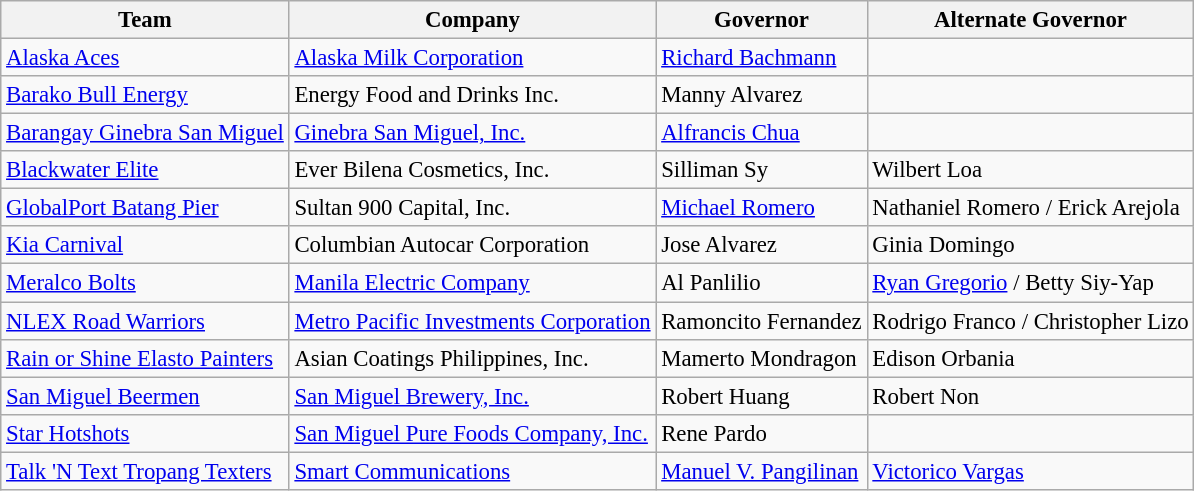<table class="wikitable sortable" style="font-size:95%">
<tr>
<th>Team</th>
<th>Company</th>
<th>Governor</th>
<th>Alternate Governor</th>
</tr>
<tr>
<td><a href='#'>Alaska Aces</a></td>
<td><a href='#'>Alaska Milk Corporation</a></td>
<td><a href='#'>Richard Bachmann</a></td>
<td></td>
</tr>
<tr>
<td><a href='#'>Barako Bull Energy</a></td>
<td>Energy Food and Drinks Inc.</td>
<td>Manny Alvarez</td>
<td></td>
</tr>
<tr>
<td><a href='#'>Barangay Ginebra San Miguel</a></td>
<td><a href='#'>Ginebra San Miguel, Inc.</a></td>
<td><a href='#'>Alfrancis Chua</a></td>
<td></td>
</tr>
<tr>
<td><a href='#'>Blackwater Elite</a></td>
<td>Ever Bilena Cosmetics, Inc.</td>
<td>Silliman Sy</td>
<td>Wilbert Loa</td>
</tr>
<tr>
<td><a href='#'>GlobalPort Batang Pier</a></td>
<td>Sultan 900 Capital, Inc.</td>
<td><a href='#'>Michael Romero</a></td>
<td>Nathaniel Romero / Erick Arejola</td>
</tr>
<tr>
<td><a href='#'>Kia Carnival</a></td>
<td>Columbian Autocar Corporation</td>
<td>Jose Alvarez</td>
<td>Ginia Domingo</td>
</tr>
<tr>
<td><a href='#'>Meralco Bolts</a></td>
<td><a href='#'>Manila Electric Company</a></td>
<td>Al Panlilio</td>
<td><a href='#'>Ryan Gregorio</a> / Betty Siy-Yap</td>
</tr>
<tr>
<td><a href='#'>NLEX Road Warriors</a></td>
<td><a href='#'>Metro Pacific Investments Corporation</a></td>
<td>Ramoncito Fernandez</td>
<td>Rodrigo Franco / Christopher Lizo</td>
</tr>
<tr>
<td><a href='#'>Rain or Shine Elasto Painters</a></td>
<td>Asian Coatings Philippines, Inc.</td>
<td>Mamerto Mondragon</td>
<td>Edison Orbania</td>
</tr>
<tr>
<td><a href='#'>San Miguel Beermen</a></td>
<td><a href='#'>San Miguel Brewery, Inc.</a></td>
<td>Robert Huang</td>
<td>Robert Non</td>
</tr>
<tr>
<td><a href='#'>Star Hotshots</a></td>
<td><a href='#'>San Miguel Pure Foods Company, Inc.</a></td>
<td>Rene Pardo</td>
<td></td>
</tr>
<tr>
<td><a href='#'>Talk 'N Text Tropang Texters</a></td>
<td><a href='#'>Smart Communications</a></td>
<td><a href='#'>Manuel V. Pangilinan</a></td>
<td><a href='#'>Victorico Vargas</a></td>
</tr>
</table>
